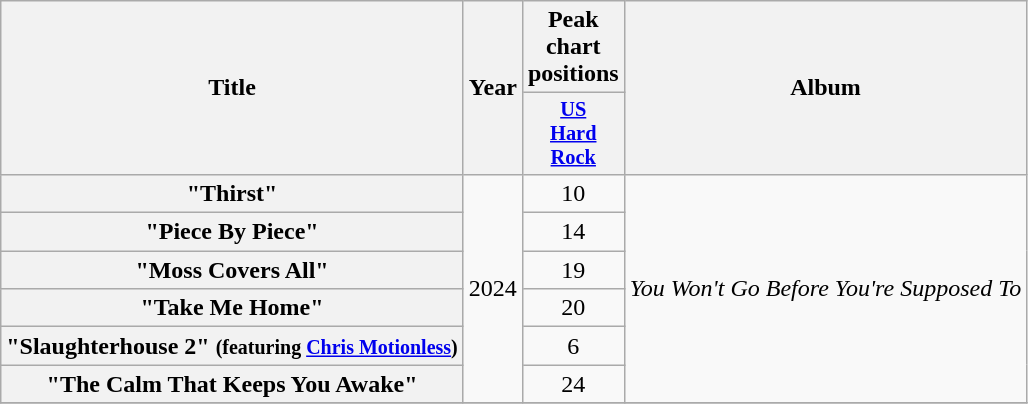<table class="wikitable plainrowheaders" style="text-align:center;">
<tr>
<th scope="col" rowspan="2">Title</th>
<th scope="col" rowspan="2">Year</th>
<th scope="col" colspan="1">Peak chart positions</th>
<th scope="col" rowspan="2">Album</th>
</tr>
<tr>
<th scope="col" style="width:3em;font-size:85%"><a href='#'>US<br>Hard<br>Rock</a></th>
</tr>
<tr>
<th scope="row">"Thirst"</th>
<td rowspan="6">2024</td>
<td>10</td>
<td rowspan="6"><em>You Won't Go Before You're Supposed To</em></td>
</tr>
<tr>
<th scope="row">"Piece By Piece"</th>
<td>14</td>
</tr>
<tr>
<th scope="row">"Moss Covers All"</th>
<td>19</td>
</tr>
<tr>
<th scope="row">"Take Me Home"</th>
<td>20</td>
</tr>
<tr>
<th scope="row">"Slaughterhouse 2" <small>(featuring <a href='#'>Chris Motionless</a>)</small></th>
<td>6</td>
</tr>
<tr>
<th scope="row">"The Calm That Keeps You Awake"</th>
<td>24</td>
</tr>
<tr>
</tr>
</table>
